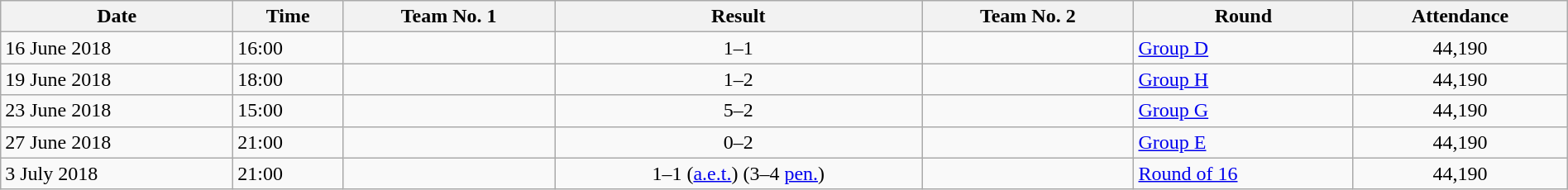<table class="wikitable" style="text-align:left; width:100%;">
<tr>
<th>Date</th>
<th>Time</th>
<th>Team No. 1</th>
<th>Result</th>
<th>Team No. 2</th>
<th>Round</th>
<th>Attendance</th>
</tr>
<tr>
<td>16 June 2018</td>
<td>16:00</td>
<td></td>
<td style="text-align:center;">1–1</td>
<td></td>
<td><a href='#'>Group D</a></td>
<td style="text-align:center;">44,190</td>
</tr>
<tr>
<td>19 June 2018</td>
<td>18:00</td>
<td></td>
<td style="text-align:center;">1–2</td>
<td></td>
<td><a href='#'>Group H</a></td>
<td style="text-align:center;">44,190</td>
</tr>
<tr>
<td>23 June 2018</td>
<td>15:00</td>
<td></td>
<td style="text-align:center;">5–2</td>
<td></td>
<td><a href='#'>Group G</a></td>
<td style="text-align:center;">44,190</td>
</tr>
<tr>
<td>27 June 2018</td>
<td>21:00</td>
<td></td>
<td style="text-align:center;">0–2</td>
<td></td>
<td><a href='#'>Group E</a></td>
<td style="text-align:center;">44,190</td>
</tr>
<tr>
<td>3 July 2018</td>
<td>21:00</td>
<td></td>
<td style="text-align:center;">1–1 (<a href='#'>a.e.t.</a>) (3–4 <a href='#'>pen.</a>)</td>
<td></td>
<td><a href='#'>Round of 16</a></td>
<td style="text-align:center;">44,190</td>
</tr>
</table>
